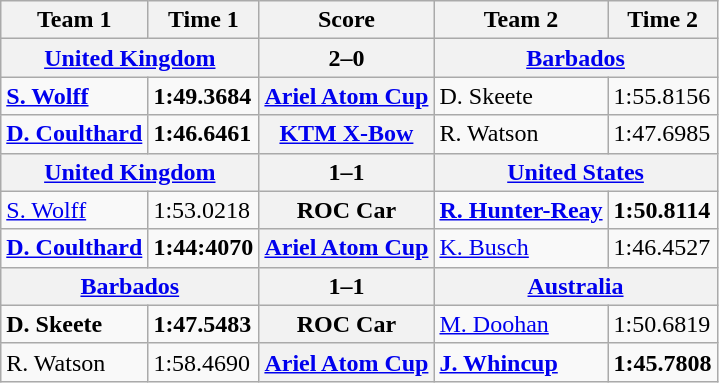<table class="wikitable">
<tr>
<th>Team 1</th>
<th>Time 1</th>
<th>Score</th>
<th>Team 2</th>
<th>Time 2</th>
</tr>
<tr>
<th colspan=2> <a href='#'>United Kingdom</a></th>
<th>2–0</th>
<th colspan=2> <a href='#'>Barbados</a></th>
</tr>
<tr>
<td><strong><a href='#'>S. Wolff</a></strong></td>
<td><strong>1:49.3684</strong></td>
<th><a href='#'>Ariel Atom Cup</a></th>
<td>D. Skeete</td>
<td>1:55.8156</td>
</tr>
<tr>
<td><strong><a href='#'>D. Coulthard</a></strong></td>
<td><strong>1:46.6461</strong> </td>
<th><a href='#'>KTM X-Bow</a></th>
<td>R. Watson</td>
<td>1:47.6985 </td>
</tr>
<tr>
<th colspan=2> <a href='#'>United Kingdom</a></th>
<th>1–1</th>
<th colspan=2> <a href='#'>United States</a></th>
</tr>
<tr>
<td><a href='#'>S. Wolff</a></td>
<td>1:53.0218</td>
<th>ROC Car</th>
<td><strong><a href='#'>R. Hunter-Reay</a></strong></td>
<td><strong>1:50.8114</strong></td>
</tr>
<tr>
<td><strong><a href='#'>D. Coulthard</a></strong></td>
<td><strong>1:44:4070</strong> </td>
<th><a href='#'>Ariel Atom Cup</a></th>
<td><a href='#'>K. Busch</a></td>
<td>1:46.4527</td>
</tr>
<tr>
<th colspan=2> <a href='#'>Barbados</a></th>
<th>1–1</th>
<th colspan=2> <a href='#'>Australia</a></th>
</tr>
<tr>
<td><strong>D. Skeete</strong></td>
<td><strong>1:47.5483</strong></td>
<th>ROC Car</th>
<td><a href='#'>M. Doohan</a></td>
<td>1:50.6819</td>
</tr>
<tr>
<td>R. Watson</td>
<td>1:58.4690</td>
<th><a href='#'>Ariel Atom Cup</a></th>
<td><strong><a href='#'>J. Whincup</a></strong></td>
<td><strong>1:45.7808</strong></td>
</tr>
</table>
